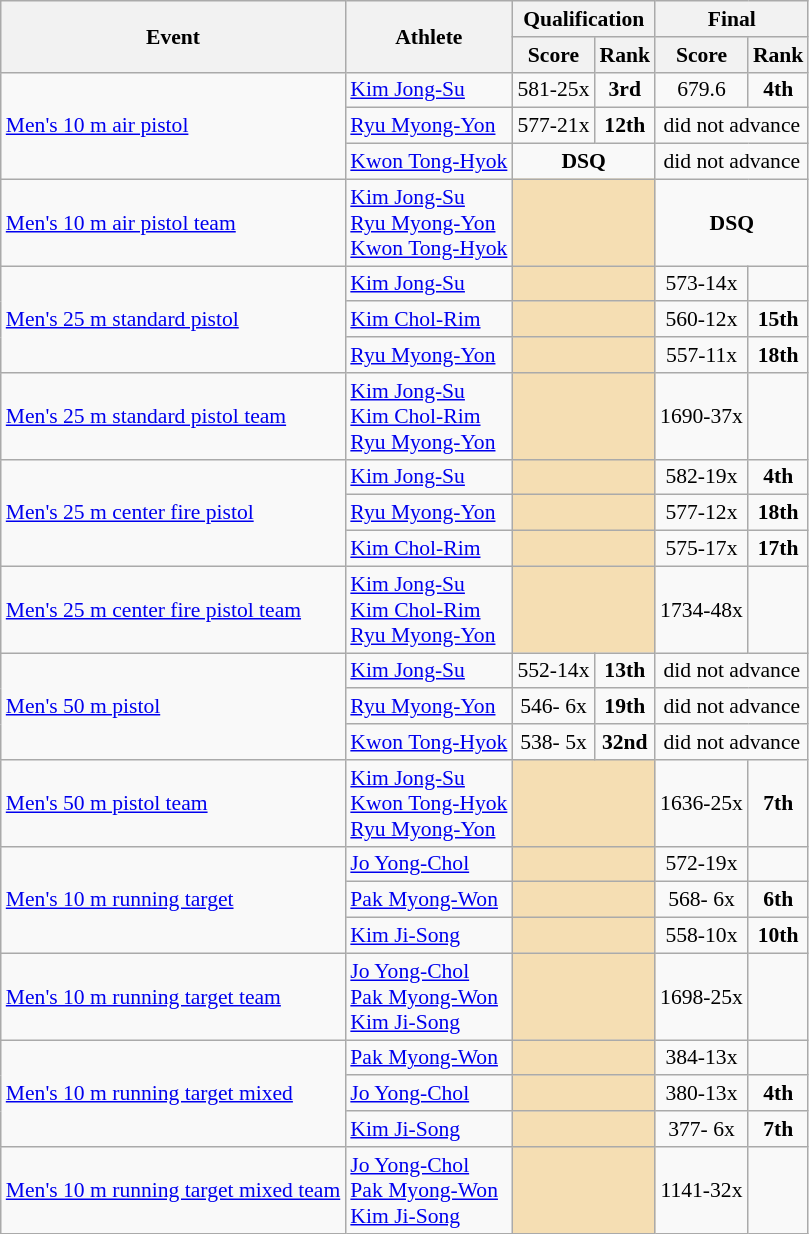<table class="wikitable" style="font-size:90%">
<tr>
<th rowspan="2">Event</th>
<th rowspan="2">Athlete</th>
<th colspan="2">Qualification</th>
<th colspan="2">Final</th>
</tr>
<tr>
<th>Score</th>
<th>Rank</th>
<th>Score</th>
<th>Rank</th>
</tr>
<tr>
<td rowspan=3><a href='#'>Men's 10 m air pistol</a></td>
<td><a href='#'>Kim Jong-Su</a></td>
<td align=center>581-25x</td>
<td align=center><strong>3rd</strong></td>
<td align=center>679.6</td>
<td align=center><strong>4th</strong></td>
</tr>
<tr>
<td><a href='#'>Ryu Myong-Yon</a></td>
<td align=center>577-21x</td>
<td align=center><strong>12th</strong></td>
<td align=center colspan=2>did not advance</td>
</tr>
<tr>
<td><a href='#'>Kwon Tong-Hyok</a></td>
<td align=center colspan=2><strong>DSQ</strong></td>
<td align=center colspan=2>did not advance</td>
</tr>
<tr>
<td><a href='#'>Men's 10 m air pistol team</a></td>
<td><a href='#'>Kim Jong-Su</a><br><a href='#'>Ryu Myong-Yon</a><br><a href='#'>Kwon Tong-Hyok</a></td>
<td colspan=2 bgcolor=wheat></td>
<td align=center colspan=2><strong>DSQ</strong></td>
</tr>
<tr>
<td rowspan=3><a href='#'>Men's 25 m standard pistol</a></td>
<td><a href='#'>Kim Jong-Su</a></td>
<td colspan=2 bgcolor=wheat></td>
<td align=center>573-14x</td>
<td align=center></td>
</tr>
<tr>
<td><a href='#'>Kim Chol-Rim</a></td>
<td colspan=2 bgcolor=wheat></td>
<td align=center>560-12x</td>
<td align=center><strong>15th</strong></td>
</tr>
<tr>
<td><a href='#'>Ryu Myong-Yon</a></td>
<td colspan=2 bgcolor=wheat></td>
<td align=center>557-11x</td>
<td align=center><strong>18th</strong></td>
</tr>
<tr>
<td><a href='#'>Men's 25 m standard pistol team</a></td>
<td><a href='#'>Kim Jong-Su</a><br><a href='#'>Kim Chol-Rim</a><br><a href='#'>Ryu Myong-Yon</a></td>
<td colspan=2 bgcolor=wheat></td>
<td align=center>1690-37x</td>
<td align=center></td>
</tr>
<tr>
<td rowspan=3><a href='#'>Men's 25 m center fire pistol</a></td>
<td><a href='#'>Kim Jong-Su</a></td>
<td colspan=2 bgcolor=wheat></td>
<td align=center>582-19x</td>
<td align=center><strong>4th</strong></td>
</tr>
<tr>
<td><a href='#'>Ryu Myong-Yon</a></td>
<td colspan=2 bgcolor=wheat></td>
<td align=center>577-12x</td>
<td align=center><strong>18th</strong></td>
</tr>
<tr>
<td><a href='#'>Kim Chol-Rim</a></td>
<td colspan=2 bgcolor=wheat></td>
<td align=center>575-17x</td>
<td align=center><strong>17th</strong></td>
</tr>
<tr>
<td><a href='#'>Men's 25 m center fire pistol team</a></td>
<td><a href='#'>Kim Jong-Su</a><br><a href='#'>Kim Chol-Rim</a><br><a href='#'>Ryu Myong-Yon</a></td>
<td colspan=2 bgcolor=wheat></td>
<td align=center>1734-48x</td>
<td align=center></td>
</tr>
<tr>
<td rowspan=3><a href='#'>Men's 50 m pistol</a></td>
<td><a href='#'>Kim Jong-Su</a></td>
<td align=center>552-14x</td>
<td align=center><strong>13th</strong></td>
<td align=center colspan=2>did not advance</td>
</tr>
<tr>
<td><a href='#'>Ryu Myong-Yon</a></td>
<td align=center>546- 6x</td>
<td align=center><strong>19th</strong></td>
<td align=center colspan=2>did not advance</td>
</tr>
<tr>
<td><a href='#'>Kwon Tong-Hyok</a></td>
<td align=center>538- 5x</td>
<td align=center><strong>32nd</strong></td>
<td align=center colspan=2>did not advance</td>
</tr>
<tr>
<td><a href='#'>Men's 50 m pistol team</a></td>
<td><a href='#'>Kim Jong-Su</a><br><a href='#'>Kwon Tong-Hyok</a><br><a href='#'>Ryu Myong-Yon</a></td>
<td colspan=2 bgcolor=wheat></td>
<td align=center>1636-25x</td>
<td align=center><strong>7th</strong></td>
</tr>
<tr>
<td rowspan=3><a href='#'>Men's 10 m running target</a></td>
<td><a href='#'>Jo Yong-Chol</a></td>
<td colspan=2 bgcolor=wheat></td>
<td align=center>572-19x</td>
<td align=center></td>
</tr>
<tr>
<td><a href='#'>Pak Myong-Won</a></td>
<td colspan=2 bgcolor=wheat></td>
<td align=center>568- 6x</td>
<td align=center><strong>6th</strong></td>
</tr>
<tr>
<td><a href='#'>Kim Ji-Song</a></td>
<td colspan=2 bgcolor=wheat></td>
<td align=center>558-10x</td>
<td align=center><strong>10th</strong></td>
</tr>
<tr>
<td><a href='#'>Men's 10 m running target team</a></td>
<td><a href='#'>Jo Yong-Chol</a><br><a href='#'>Pak Myong-Won</a><br><a href='#'>Kim Ji-Song</a></td>
<td colspan=2 bgcolor=wheat></td>
<td align=center>1698-25x</td>
<td align=center></td>
</tr>
<tr>
<td rowspan=3><a href='#'>Men's 10 m running target mixed</a></td>
<td><a href='#'>Pak Myong-Won</a></td>
<td colspan=2 bgcolor=wheat></td>
<td align=center>384-13x</td>
<td align=center></td>
</tr>
<tr>
<td><a href='#'>Jo Yong-Chol</a></td>
<td colspan=2 bgcolor=wheat></td>
<td align=center>380-13x</td>
<td align=center><strong>4th</strong></td>
</tr>
<tr>
<td><a href='#'>Kim Ji-Song</a></td>
<td colspan=2 bgcolor=wheat></td>
<td align=center>377- 6x</td>
<td align=center><strong>7th</strong></td>
</tr>
<tr>
<td><a href='#'>Men's 10 m running target mixed team</a></td>
<td><a href='#'>Jo Yong-Chol</a><br><a href='#'>Pak Myong-Won</a><br><a href='#'>Kim Ji-Song</a></td>
<td colspan=2 bgcolor=wheat></td>
<td align=center>1141-32x</td>
<td align=center></td>
</tr>
</table>
